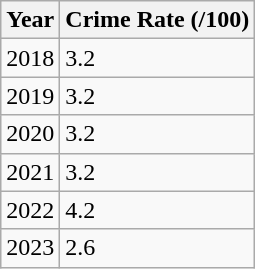<table class="wikitable">
<tr>
<th>Year</th>
<th>Crime Rate (/100)</th>
</tr>
<tr>
<td>2018</td>
<td>3.2</td>
</tr>
<tr>
<td>2019</td>
<td>3.2</td>
</tr>
<tr>
<td>2020</td>
<td>3.2</td>
</tr>
<tr>
<td>2021</td>
<td>3.2</td>
</tr>
<tr>
<td>2022</td>
<td>4.2</td>
</tr>
<tr>
<td>2023</td>
<td>2.6</td>
</tr>
</table>
